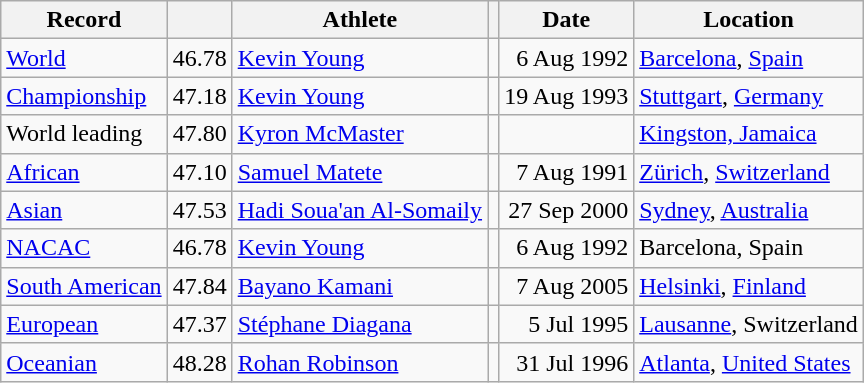<table class="wikitable">
<tr>
<th>Record</th>
<th></th>
<th>Athlete</th>
<th></th>
<th>Date</th>
<th>Location</th>
</tr>
<tr>
<td><a href='#'>World</a></td>
<td>46.78</td>
<td><a href='#'>Kevin Young</a></td>
<td></td>
<td align=right>6 Aug 1992</td>
<td><a href='#'>Barcelona</a>, <a href='#'>Spain</a></td>
</tr>
<tr>
<td><a href='#'>Championship</a></td>
<td>47.18</td>
<td><a href='#'>Kevin Young</a></td>
<td></td>
<td align=right>19 Aug 1993</td>
<td><a href='#'>Stuttgart</a>, <a href='#'>Germany</a></td>
</tr>
<tr>
<td>World leading</td>
<td>47.80</td>
<td><a href='#'>Kyron McMaster</a></td>
<td></td>
<td align=right></td>
<td><a href='#'>Kingston, Jamaica</a></td>
</tr>
<tr>
<td><a href='#'>African</a></td>
<td>47.10</td>
<td><a href='#'>Samuel Matete</a></td>
<td></td>
<td align=right>7 Aug 1991</td>
<td><a href='#'>Zürich</a>, <a href='#'>Switzerland</a></td>
</tr>
<tr>
<td><a href='#'>Asian</a></td>
<td>47.53</td>
<td><a href='#'>Hadi Soua'an Al-Somaily</a></td>
<td></td>
<td align=right>27 Sep 2000</td>
<td><a href='#'>Sydney</a>, <a href='#'>Australia</a></td>
</tr>
<tr>
<td><a href='#'>NACAC</a></td>
<td>46.78</td>
<td><a href='#'>Kevin Young</a></td>
<td></td>
<td align=right>6 Aug 1992</td>
<td>Barcelona, Spain</td>
</tr>
<tr>
<td><a href='#'>South American</a></td>
<td>47.84</td>
<td><a href='#'>Bayano Kamani</a></td>
<td></td>
<td align=right>7 Aug 2005</td>
<td><a href='#'>Helsinki</a>, <a href='#'>Finland</a></td>
</tr>
<tr>
<td><a href='#'>European</a></td>
<td>47.37</td>
<td><a href='#'>Stéphane Diagana</a></td>
<td></td>
<td align=right>5 Jul 1995</td>
<td><a href='#'>Lausanne</a>, Switzerland</td>
</tr>
<tr>
<td><a href='#'>Oceanian</a></td>
<td>48.28</td>
<td><a href='#'>Rohan Robinson</a></td>
<td></td>
<td align=right>31 Jul 1996</td>
<td><a href='#'>Atlanta</a>, <a href='#'>United States</a></td>
</tr>
</table>
